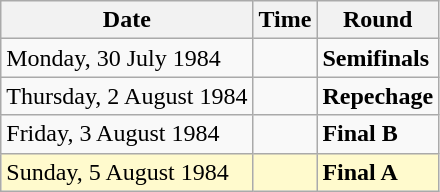<table class="wikitable">
<tr>
<th>Date</th>
<th>Time</th>
<th>Round</th>
</tr>
<tr>
<td>Monday, 30 July 1984</td>
<td></td>
<td><strong>Semifinals</strong></td>
</tr>
<tr>
<td>Thursday, 2 August 1984</td>
<td></td>
<td><strong>Repechage</strong></td>
</tr>
<tr>
<td>Friday, 3 August 1984</td>
<td></td>
<td><strong>Final B</strong></td>
</tr>
<tr style=background:lemonchiffon>
<td>Sunday, 5 August 1984</td>
<td></td>
<td><strong>Final A</strong></td>
</tr>
</table>
